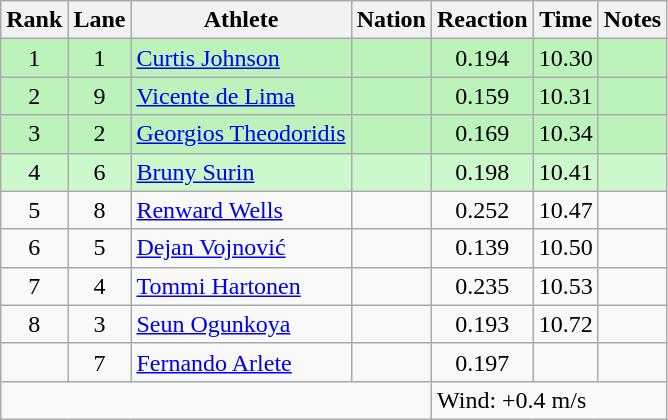<table class="wikitable sortable" style="text-align:center">
<tr>
<th>Rank</th>
<th>Lane</th>
<th>Athlete</th>
<th>Nation</th>
<th>Reaction</th>
<th>Time</th>
<th>Notes</th>
</tr>
<tr bgcolor=bbf3bb>
<td>1</td>
<td>1</td>
<td align="left"><a href='#'>Curtis Johnson</a></td>
<td align="left"></td>
<td align="center">0.194</td>
<td>10.30</td>
<td></td>
</tr>
<tr bgcolor=bbf3bb>
<td>2</td>
<td>9</td>
<td align="left"><a href='#'>Vicente de Lima</a></td>
<td align="left"></td>
<td align="center">0.159</td>
<td>10.31</td>
<td></td>
</tr>
<tr bgcolor=bbf3bb>
<td>3</td>
<td>2</td>
<td align="left"><a href='#'>Georgios Theodoridis</a></td>
<td align="left"></td>
<td align="center">0.169</td>
<td>10.34</td>
<td></td>
</tr>
<tr bgcolor=ccf9cc>
<td>4</td>
<td>6</td>
<td align="left"><a href='#'>Bruny Surin</a></td>
<td align="left"></td>
<td align="center">0.198</td>
<td>10.41</td>
<td></td>
</tr>
<tr>
<td>5</td>
<td>8</td>
<td align="left"><a href='#'>Renward Wells</a></td>
<td align="left"></td>
<td align="center">0.252</td>
<td>10.47</td>
<td></td>
</tr>
<tr>
<td>6</td>
<td>5</td>
<td align="left"><a href='#'>Dejan Vojnović</a></td>
<td align="left"></td>
<td align="center">0.139</td>
<td>10.50</td>
<td></td>
</tr>
<tr>
<td>7</td>
<td>4</td>
<td align="left"><a href='#'>Tommi Hartonen</a></td>
<td align="left"></td>
<td align="center">0.235</td>
<td>10.53</td>
<td></td>
</tr>
<tr>
<td>8</td>
<td>3</td>
<td align="left"><a href='#'>Seun Ogunkoya</a></td>
<td align="left"></td>
<td align="center">0.193</td>
<td>10.72</td>
<td></td>
</tr>
<tr>
<td></td>
<td>7</td>
<td align="left"><a href='#'>Fernando Arlete</a></td>
<td align="left"></td>
<td align="center">0.197</td>
<td></td>
<td></td>
</tr>
<tr class="sortbottom">
<td colspan=4></td>
<td colspan="3" style="text-align:left;">Wind: +0.4 m/s</td>
</tr>
</table>
